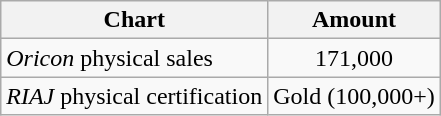<table class="wikitable">
<tr>
<th>Chart</th>
<th>Amount</th>
</tr>
<tr>
<td><em>Oricon</em> physical sales</td>
<td style="text-align:center;">171,000</td>
</tr>
<tr>
<td><em>RIAJ</em> physical certification</td>
<td style="text-align:center;">Gold (100,000+)</td>
</tr>
</table>
